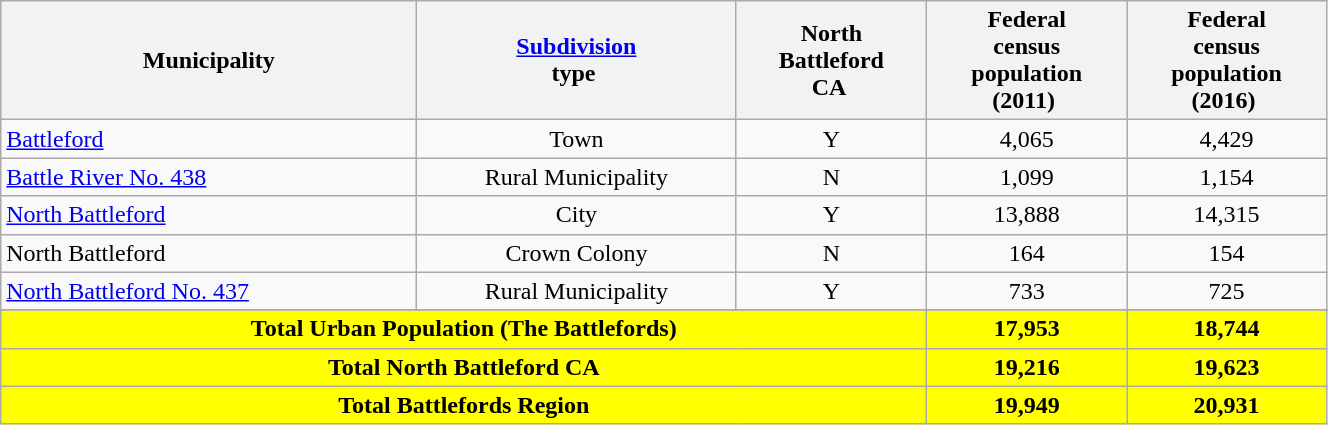<table class="wikitable sortable" style="width:70%">
<tr>
<th>Municipality</th>
<th><a href='#'>Subdivision</a><br>type </th>
<th>North<br>Battleford<br>CA </th>
<th>Federal<br>census<br>population<br>(2011) </th>
<th>Federal<br>census<br>population<br>(2016) </th>
</tr>
<tr>
<td><a href='#'>Battleford</a></td>
<td align=center>Town</td>
<td align=center>Y</td>
<td align=center>4,065</td>
<td align=center>4,429</td>
</tr>
<tr>
<td><a href='#'>Battle River No. 438</a></td>
<td align=center>Rural Municipality</td>
<td align=center>N</td>
<td align=center>1,099</td>
<td align=center>1,154</td>
</tr>
<tr>
<td><a href='#'>North Battleford</a></td>
<td align=center>City</td>
<td align=center>Y</td>
<td align=center>13,888</td>
<td align=center>14,315</td>
</tr>
<tr>
<td>North Battleford</td>
<td align=center>Crown Colony</td>
<td align=center>N</td>
<td align=center>164</td>
<td align=center>154</td>
</tr>
<tr>
<td><a href='#'>North Battleford No. 437</a></td>
<td align=center>Rural Municipality</td>
<td align=center>Y</td>
<td align=center>733</td>
<td align=center>725</td>
</tr>
<tr>
</tr>
<tr class="sortbottom"  style="background:yellow; text-align:center;">
<td colspan="3"><strong>Total Urban Population (The Battlefords)</strong></td>
<td><strong>17,953</strong></td>
<td><strong>18,744</strong></td>
</tr>
<tr class="sortbottom"  style="background:yellow; text-align:center;">
<td colspan="3"><strong>Total North Battleford CA</strong></td>
<td><strong>19,216</strong></td>
<td><strong>19,623</strong></td>
</tr>
<tr class="sortbottom"  style="background:yellow; text-align:center;">
<td colspan="3"><strong>Total Battlefords Region</strong></td>
<td><strong>19,949</strong></td>
<td><strong>20,931</strong></td>
</tr>
</table>
